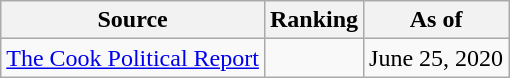<table class="wikitable" style="text-align:center">
<tr>
<th>Source</th>
<th>Ranking</th>
<th>As of</th>
</tr>
<tr>
<td><a href='#'>The Cook Political Report</a></td>
<td></td>
<td>June 25, 2020</td>
</tr>
</table>
